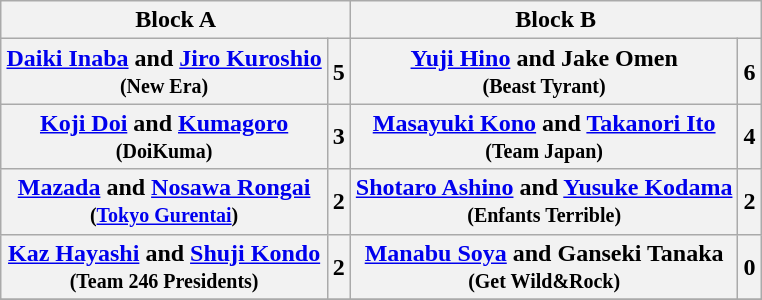<table class="wikitable" style="margin: 1em auto 1em auto">
<tr>
<th colspan="2">Block A</th>
<th colspan="2">Block B</th>
</tr>
<tr>
<th><a href='#'>Daiki Inaba</a> and <a href='#'>Jiro Kuroshio</a> <br><small>(New Era)</small></th>
<th>5</th>
<th><a href='#'>Yuji Hino</a> and Jake Omen <br><small>(Beast Tyrant)</small></th>
<th>6</th>
</tr>
<tr>
<th><a href='#'>Koji Doi</a> and <a href='#'>Kumagoro</a> <br><small>(DoiKuma)</small></th>
<th>3</th>
<th><a href='#'>Masayuki Kono</a> and <a href='#'>Takanori Ito</a> <br><small>(Team Japan)</small></th>
<th>4</th>
</tr>
<tr>
<th><a href='#'>Mazada</a> and <a href='#'>Nosawa Rongai</a> <br><small>(<a href='#'>Tokyo Gurentai</a>)</small></th>
<th>2</th>
<th><a href='#'>Shotaro Ashino</a> and <a href='#'>Yusuke Kodama</a> <br><small>(Enfants Terrible)</small></th>
<th>2</th>
</tr>
<tr>
<th><a href='#'>Kaz Hayashi</a> and <a href='#'>Shuji Kondo</a> <br><small>(Team 246 Presidents)</small></th>
<th>2</th>
<th><a href='#'>Manabu Soya</a> and Ganseki Tanaka <br><small>(Get Wild&Rock)</small></th>
<th>0</th>
</tr>
<tr>
</tr>
</table>
